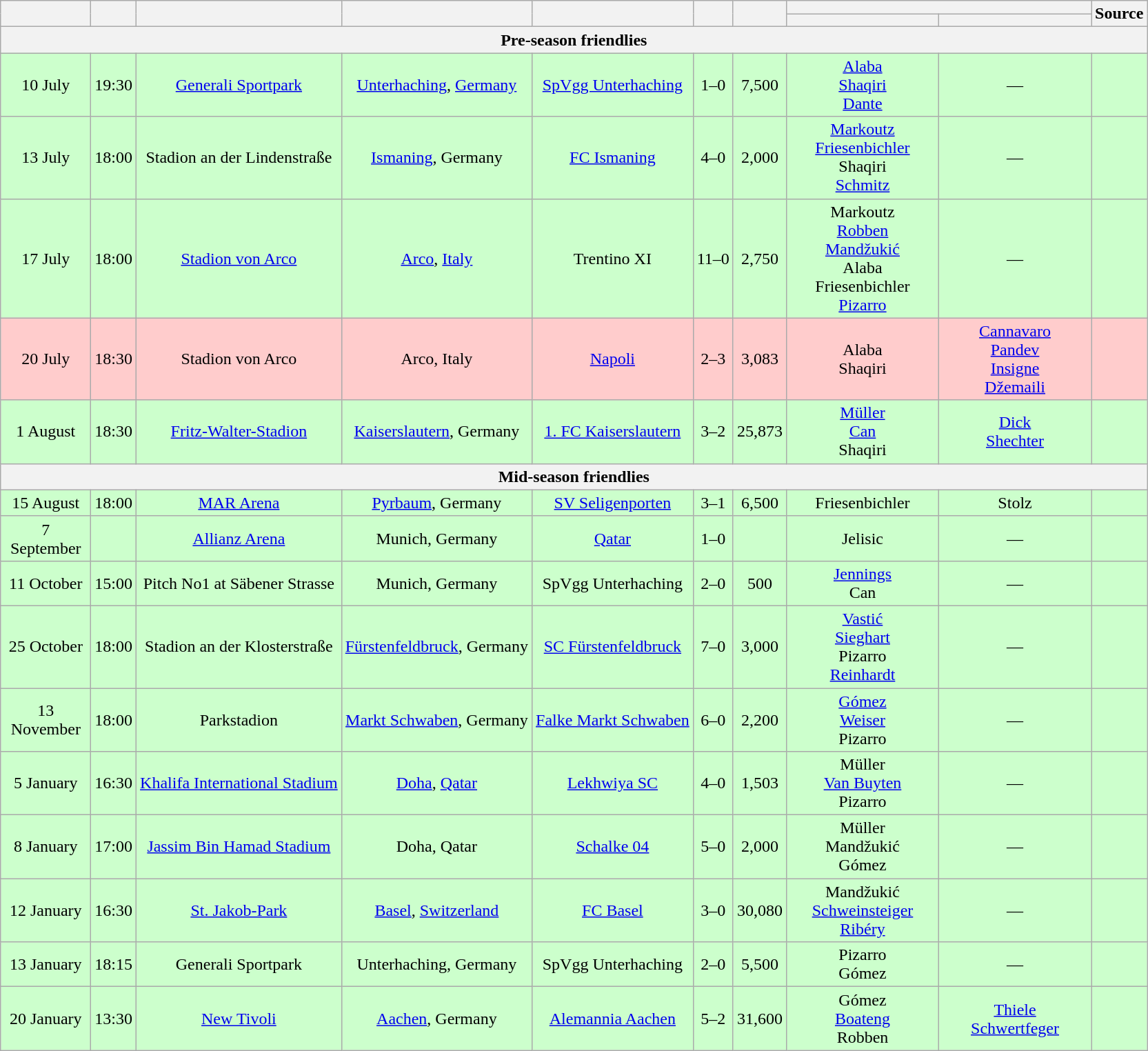<table class="wikitable" style="text-align: center">
<tr>
<th rowspan="2" style="width:80px"></th>
<th rowspan="2"></th>
<th rowspan="2"></th>
<th rowspan="2"></th>
<th rowspan="2"></th>
<th rowspan="2"></th>
<th rowspan="2"></th>
<th colspan="2"></th>
<th rowspan="2">Source</th>
</tr>
<tr>
<th style="width:140px"></th>
<th style="width:140px"></th>
</tr>
<tr>
<th colspan="10">Pre-season friendlies</th>
</tr>
<tr style="background:#cfc">
<td>10 July</td>
<td>19:30</td>
<td><a href='#'>Generali Sportpark</a></td>
<td><a href='#'>Unterhaching</a>, <a href='#'>Germany</a></td>
<td><a href='#'>SpVgg Unterhaching</a></td>
<td>1–0</td>
<td>7,500</td>
<td><a href='#'>Alaba</a> <br><a href='#'>Shaqiri</a> <br><a href='#'>Dante</a> </td>
<td>—</td>
<td></td>
</tr>
<tr style="background:#cfc">
<td>13 July</td>
<td>18:00</td>
<td>Stadion an der Lindenstraße</td>
<td><a href='#'>Ismaning</a>, Germany</td>
<td><a href='#'>FC Ismaning</a></td>
<td>4–0</td>
<td>2,000</td>
<td><a href='#'>Markoutz</a>  <br> <a href='#'>Friesenbichler</a>  <br> Shaqiri  <br> <a href='#'>Schmitz</a> </td>
<td>—</td>
<td></td>
</tr>
<tr style="background:#cfc">
<td>17 July</td>
<td>18:00</td>
<td><a href='#'>Stadion von Arco</a></td>
<td><a href='#'>Arco</a>, <a href='#'>Italy</a></td>
<td>Trentino XI</td>
<td>11–0</td>
<td>2,750</td>
<td>Markoutz <br><a href='#'>Robben</a> <br><a href='#'>Mandžukić</a> <br>Alaba <br>Friesenbichler <br><a href='#'>Pizarro</a> </td>
<td>—</td>
<td></td>
</tr>
<tr style="background:#fcc">
<td>20 July</td>
<td>18:30</td>
<td>Stadion von Arco</td>
<td>Arco, Italy</td>
<td><a href='#'>Napoli</a></td>
<td>2–3</td>
<td>3,083</td>
<td>Alaba <br>Shaqiri </td>
<td><a href='#'>Cannavaro</a> <br><a href='#'>Pandev</a> <br> <a href='#'>Insigne</a> <br><a href='#'>Džemaili</a> </td>
<td></td>
</tr>
<tr style="background:#cfc">
<td>1 August</td>
<td>18:30</td>
<td><a href='#'>Fritz-Walter-Stadion</a></td>
<td><a href='#'>Kaiserslautern</a>, Germany</td>
<td><a href='#'>1. FC Kaiserslautern</a></td>
<td>3–2</td>
<td>25,873</td>
<td><a href='#'>Müller</a> <br><a href='#'>Can</a> <br>Shaqiri </td>
<td><a href='#'>Dick</a> <br><a href='#'>Shechter</a> </td>
<td></td>
</tr>
<tr>
<th colspan="10">Mid-season friendlies</th>
</tr>
<tr style="background:#cfc">
<td>15 August</td>
<td>18:00</td>
<td><a href='#'>MAR Arena</a></td>
<td><a href='#'>Pyrbaum</a>, Germany</td>
<td><a href='#'>SV Seligenporten</a></td>
<td>3–1</td>
<td>6,500</td>
<td>Friesenbichler </td>
<td>Stolz </td>
<td></td>
</tr>
<tr style="background:#cfc">
<td>7 September</td>
<td></td>
<td><a href='#'>Allianz Arena</a></td>
<td>Munich, Germany</td>
<td><a href='#'>Qatar</a></td>
<td>1–0</td>
<td></td>
<td>Jelisic </td>
<td>—</td>
<td></td>
</tr>
<tr style="background:#cfc">
<td>11 October</td>
<td>15:00</td>
<td>Pitch No1 at Säbener Strasse</td>
<td>Munich, Germany</td>
<td>SpVgg Unterhaching</td>
<td>2–0</td>
<td>500</td>
<td><a href='#'>Jennings</a> <br>Can </td>
<td>—</td>
<td></td>
</tr>
<tr style="background:#cfc">
<td>25 October</td>
<td>18:00</td>
<td>Stadion an der Klosterstraße</td>
<td><a href='#'>Fürstenfeldbruck</a>, Germany</td>
<td><a href='#'>SC Fürstenfeldbruck</a></td>
<td>7–0</td>
<td>3,000</td>
<td><a href='#'>Vastić</a> <br><a href='#'>Sieghart</a> <br>Pizarro <br><a href='#'>Reinhardt</a> </td>
<td>—</td>
<td></td>
</tr>
<tr style="background:#cfc">
<td>13 November</td>
<td>18:00</td>
<td>Parkstadion</td>
<td><a href='#'>Markt Schwaben</a>, Germany</td>
<td><a href='#'>Falke Markt Schwaben</a></td>
<td>6–0</td>
<td>2,200</td>
<td><a href='#'>Gómez</a> <br><a href='#'>Weiser</a> <br>Pizarro </td>
<td>—</td>
<td></td>
</tr>
<tr style="background:#cfc">
<td>5 January</td>
<td>16:30</td>
<td><a href='#'>Khalifa International Stadium</a></td>
<td><a href='#'>Doha</a>, <a href='#'>Qatar</a></td>
<td><a href='#'>Lekhwiya SC</a></td>
<td>4–0</td>
<td>1,503</td>
<td>Müller <br><a href='#'>Van Buyten</a> <br>Pizarro </td>
<td>—</td>
<td></td>
</tr>
<tr style="background:#cfc">
<td>8 January</td>
<td>17:00</td>
<td><a href='#'>Jassim Bin Hamad Stadium</a></td>
<td>Doha, Qatar</td>
<td><a href='#'>Schalke 04</a></td>
<td>5–0</td>
<td>2,000</td>
<td>Müller <br>Mandžukić <br>Gómez </td>
<td>—</td>
<td></td>
</tr>
<tr style="background:#cfc">
<td>12 January</td>
<td>16:30</td>
<td><a href='#'>St. Jakob-Park</a></td>
<td><a href='#'>Basel</a>, <a href='#'>Switzerland</a></td>
<td><a href='#'>FC Basel</a></td>
<td>3–0</td>
<td>30,080</td>
<td>Mandžukić <br><a href='#'>Schweinsteiger</a> <br><a href='#'>Ribéry</a> </td>
<td>—</td>
<td></td>
</tr>
<tr style="background:#cfc">
<td>13 January</td>
<td>18:15</td>
<td>Generali Sportpark</td>
<td>Unterhaching, Germany</td>
<td>SpVgg Unterhaching</td>
<td>2–0</td>
<td>5,500</td>
<td>Pizarro <br>Gómez </td>
<td>—</td>
<td></td>
</tr>
<tr style="background:#cfc">
<td>20 January</td>
<td>13:30</td>
<td><a href='#'>New Tivoli</a></td>
<td><a href='#'>Aachen</a>, Germany</td>
<td><a href='#'>Alemannia Aachen</a></td>
<td>5–2</td>
<td>31,600</td>
<td>Gómez <br><a href='#'>Boateng</a> <br> Robben </td>
<td><a href='#'>Thiele</a> <br><a href='#'>Schwertfeger</a> </td>
<td></td>
</tr>
</table>
